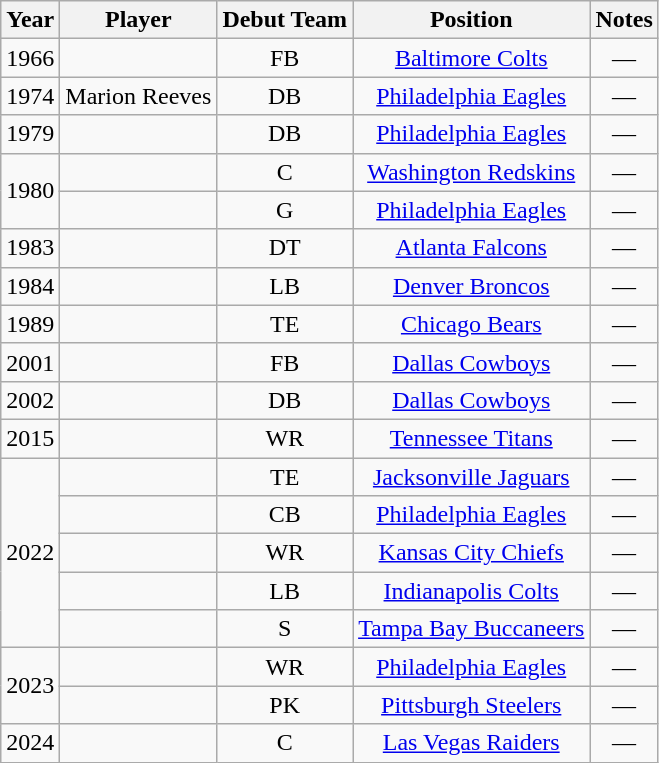<table class="wikitable sortable" style="text-align: center;">
<tr>
<th>Year</th>
<th>Player</th>
<th>Debut Team</th>
<th>Position</th>
<th>Notes</th>
</tr>
<tr>
<td align="center">1966</td>
<td align="center"></td>
<td align="center">FB</td>
<td align="center"><a href='#'>Baltimore Colts</a></td>
<td align="center">—</td>
</tr>
<tr>
<td align="center">1974</td>
<td align="center">Marion Reeves</td>
<td align="center">DB</td>
<td align="center"><a href='#'>Philadelphia Eagles</a></td>
<td align="center">—</td>
</tr>
<tr>
<td align="center">1979</td>
<td align="center"></td>
<td align="center">DB</td>
<td align="center"><a href='#'>Philadelphia Eagles</a></td>
<td align="center">—</td>
</tr>
<tr>
<td align="center" rowspan="2">1980</td>
<td align="center"></td>
<td align="center">C</td>
<td align="center"><a href='#'>Washington Redskins</a></td>
<td align="center">—</td>
</tr>
<tr>
<td align="center"></td>
<td align="center">G</td>
<td align="center"><a href='#'>Philadelphia Eagles</a></td>
<td align="center">—</td>
</tr>
<tr>
<td align="center">1983</td>
<td align="center"></td>
<td align="center">DT</td>
<td align="center"><a href='#'>Atlanta Falcons</a></td>
<td align="center">—</td>
</tr>
<tr>
<td align="center">1984</td>
<td align="center"></td>
<td align="center">LB</td>
<td align="center"><a href='#'>Denver Broncos</a></td>
<td align="center">—</td>
</tr>
<tr>
<td align="center">1989</td>
<td align="center"></td>
<td align="center">TE</td>
<td align="center"><a href='#'>Chicago Bears</a></td>
<td align="center">—</td>
</tr>
<tr>
<td align="center">2001</td>
<td align="center"></td>
<td align="center">FB</td>
<td align="center"><a href='#'>Dallas Cowboys</a></td>
<td align="center">—</td>
</tr>
<tr>
<td align="center">2002</td>
<td align="center"></td>
<td align="center">DB</td>
<td align="center"><a href='#'>Dallas Cowboys</a></td>
<td align="center">—</td>
</tr>
<tr>
<td align="center">2015</td>
<td align="center"></td>
<td align="center">WR</td>
<td align="center"><a href='#'>Tennessee Titans</a></td>
<td align="center">—</td>
</tr>
<tr>
<td rowspan="5">2022</td>
<td align="center"></td>
<td align="center">TE</td>
<td align="center"><a href='#'>Jacksonville Jaguars</a></td>
<td align="center">—</td>
</tr>
<tr>
<td align="center"></td>
<td align="center">CB</td>
<td align="center"><a href='#'>Philadelphia Eagles</a></td>
<td align="center">—</td>
</tr>
<tr>
<td align="center"></td>
<td align="center">WR</td>
<td align="center"><a href='#'>Kansas City Chiefs</a></td>
<td align="center">—</td>
</tr>
<tr>
<td align="center"></td>
<td align="center">LB</td>
<td align="center"><a href='#'>Indianapolis Colts</a></td>
<td align="center">—</td>
</tr>
<tr>
<td align="center"></td>
<td align="center">S</td>
<td align="center"><a href='#'>Tampa Bay Buccaneers</a></td>
<td align="center">—</td>
</tr>
<tr>
<td rowspan="2">2023</td>
<td align="center"></td>
<td align="center">WR</td>
<td align="center"><a href='#'>Philadelphia Eagles</a></td>
<td align="center">—</td>
</tr>
<tr>
<td align="center"></td>
<td align="center">PK</td>
<td align="center"><a href='#'>Pittsburgh Steelers</a></td>
<td align="center">—</td>
</tr>
<tr>
<td align="center">2024</td>
<td align="center"></td>
<td align="center">C</td>
<td align="center"><a href='#'>Las Vegas Raiders</a></td>
<td align="center">—</td>
</tr>
</table>
